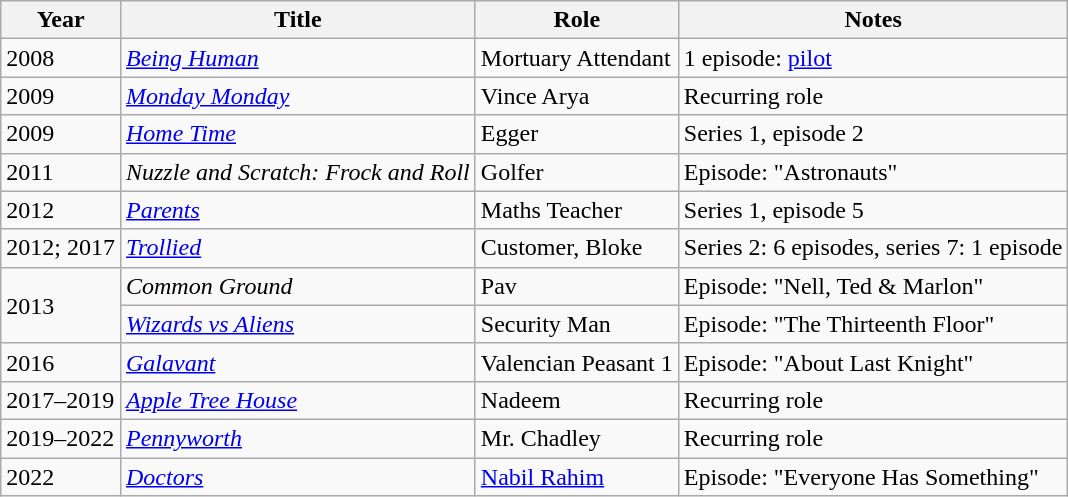<table class="wikitable sortable">
<tr>
<th>Year</th>
<th>Title</th>
<th>Role</th>
<th>Notes</th>
</tr>
<tr>
<td rowspan="1">2008</td>
<td><em><a href='#'>Being Human</a></em></td>
<td>Mortuary Attendant</td>
<td>1 episode: <a href='#'>pilot</a></td>
</tr>
<tr>
<td rowspan="1">2009</td>
<td><em><a href='#'>Monday Monday</a></em></td>
<td>Vince Arya</td>
<td>Recurring role</td>
</tr>
<tr>
<td rowspan="1">2009</td>
<td><em><a href='#'>Home Time</a></em></td>
<td>Egger</td>
<td>Series 1, episode 2</td>
</tr>
<tr>
<td rowspan="1">2011</td>
<td><em>Nuzzle and Scratch: Frock and Roll </em></td>
<td>Golfer</td>
<td>Episode: "Astronauts"</td>
</tr>
<tr>
<td>2012</td>
<td><em><a href='#'>Parents</a></em></td>
<td>Maths Teacher</td>
<td>Series 1, episode 5</td>
</tr>
<tr>
<td>2012; 2017</td>
<td><em><a href='#'>Trollied</a></em></td>
<td>Customer, Bloke</td>
<td>Series 2: 6 episodes, series 7: 1 episode</td>
</tr>
<tr>
<td rowspan="2">2013</td>
<td><em>Common Ground</em></td>
<td>Pav</td>
<td>Episode: "Nell, Ted & Marlon"</td>
</tr>
<tr>
<td><em><a href='#'>Wizards vs Aliens</a></em></td>
<td>Security Man</td>
<td>Episode: "The Thirteenth Floor"</td>
</tr>
<tr>
<td rowspan="">2016</td>
<td><em><a href='#'>Galavant</a></em></td>
<td>Valencian Peasant 1</td>
<td>Episode: "About Last Knight"</td>
</tr>
<tr>
<td>2017–2019</td>
<td><em><a href='#'>Apple Tree House</a></em></td>
<td>Nadeem</td>
<td>Recurring role</td>
</tr>
<tr>
<td>2019–2022</td>
<td><em><a href='#'>Pennyworth</a></em></td>
<td>Mr. Chadley</td>
<td>Recurring role</td>
</tr>
<tr>
<td>2022</td>
<td><em><a href='#'>Doctors</a></em></td>
<td><a href='#'>Nabil Rahim</a></td>
<td>Episode: "Everyone Has Something"</td>
</tr>
</table>
